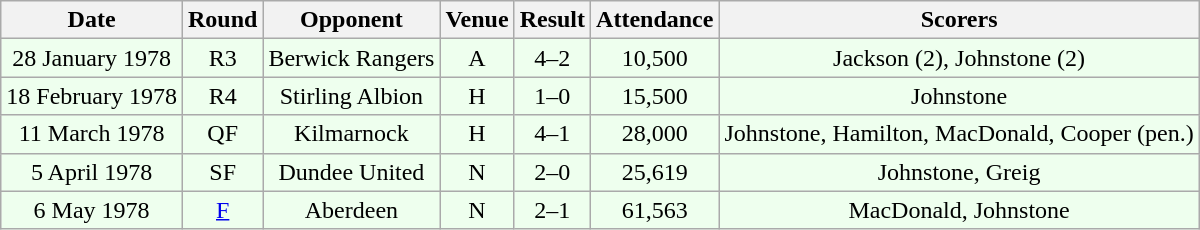<table class="wikitable sortable" style="font-size:100%; text-align:center">
<tr>
<th>Date</th>
<th>Round</th>
<th>Opponent</th>
<th>Venue</th>
<th>Result</th>
<th>Attendance</th>
<th>Scorers</th>
</tr>
<tr bgcolor = "#EEFFEE">
<td>28 January 1978</td>
<td>R3</td>
<td>Berwick Rangers</td>
<td>A</td>
<td>4–2</td>
<td>10,500</td>
<td>Jackson (2), Johnstone (2)</td>
</tr>
<tr bgcolor = "#EEFFEE">
<td>18 February 1978</td>
<td>R4</td>
<td>Stirling Albion</td>
<td>H</td>
<td>1–0</td>
<td>15,500</td>
<td>Johnstone</td>
</tr>
<tr bgcolor = "#EEFFEE">
<td>11 March 1978</td>
<td>QF</td>
<td>Kilmarnock</td>
<td>H</td>
<td>4–1</td>
<td>28,000</td>
<td>Johnstone, Hamilton, MacDonald, Cooper (pen.)</td>
</tr>
<tr bgcolor = "#EEFFEE">
<td>5 April 1978</td>
<td>SF</td>
<td>Dundee United</td>
<td>N</td>
<td>2–0</td>
<td>25,619</td>
<td>Johnstone, Greig</td>
</tr>
<tr bgcolor = "#EEFFEE">
<td>6 May 1978</td>
<td><a href='#'>F</a></td>
<td>Aberdeen</td>
<td>N</td>
<td>2–1</td>
<td>61,563</td>
<td>MacDonald, Johnstone</td>
</tr>
</table>
